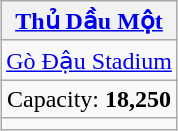<table class="wikitable" style="text-align:center; margin: 1em auto;">
<tr>
<th> <a href='#'>Thủ Dầu Một</a></th>
</tr>
<tr>
<td><a href='#'>Gò Đậu Stadium</a></td>
</tr>
<tr>
<td>Capacity: <strong>18,250</strong></td>
</tr>
<tr>
<td></td>
</tr>
</table>
